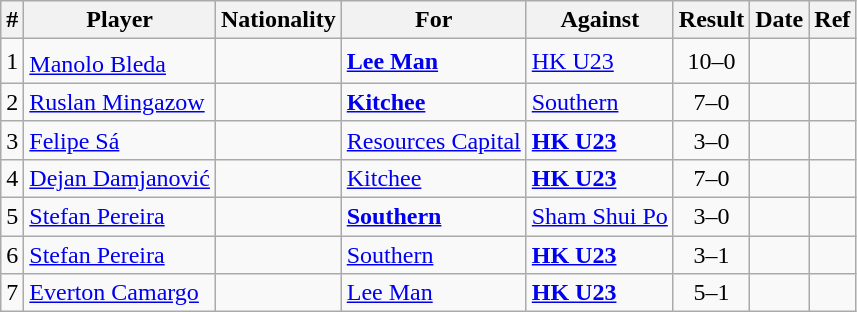<table class="wikitable sortable">
<tr>
<th>#</th>
<th>Player</th>
<th>Nationality</th>
<th>For</th>
<th>Against</th>
<th align=center>Result</th>
<th>Date</th>
<th>Ref</th>
</tr>
<tr>
<td>1</td>
<td><a href='#'>Manolo Bleda</a><sup></sup></td>
<td></td>
<td><strong><a href='#'>Lee Man</a></strong></td>
<td><a href='#'>HK U23</a></td>
<td style="text-align:center;">10–0</td>
<td></td>
<td></td>
</tr>
<tr>
<td>2</td>
<td><a href='#'>Ruslan Mingazow</a></td>
<td></td>
<td><strong><a href='#'>Kitchee</a></strong></td>
<td><a href='#'>Southern</a></td>
<td style="text-align:center;">7–0</td>
<td></td>
<td></td>
</tr>
<tr>
<td>3</td>
<td><a href='#'>Felipe Sá</a></td>
<td></td>
<td><a href='#'>Resources Capital</a></td>
<td><strong><a href='#'>HK U23</a></strong></td>
<td style="text-align:center;">3–0</td>
<td></td>
<td></td>
</tr>
<tr>
<td>4</td>
<td><a href='#'>Dejan Damjanović</a></td>
<td></td>
<td><a href='#'>Kitchee</a></td>
<td><strong><a href='#'>HK U23</a></strong></td>
<td style="text-align:center;">7–0</td>
<td></td>
<td></td>
</tr>
<tr>
<td>5</td>
<td><a href='#'>Stefan Pereira</a></td>
<td></td>
<td><strong><a href='#'>Southern</a></strong></td>
<td><a href='#'>Sham Shui Po</a></td>
<td style="text-align:center;">3–0</td>
<td></td>
<td></td>
</tr>
<tr>
<td>6</td>
<td><a href='#'>Stefan Pereira</a></td>
<td></td>
<td><a href='#'>Southern</a></td>
<td><strong><a href='#'>HK U23</a></strong></td>
<td style="text-align:center;">3–1</td>
<td></td>
<td></td>
</tr>
<tr>
<td>7</td>
<td><a href='#'>Everton Camargo</a></td>
<td></td>
<td><a href='#'>Lee Man</a></td>
<td><strong><a href='#'>HK U23</a></strong></td>
<td style="text-align:center;">5–1</td>
<td></td>
<td></td>
</tr>
</table>
